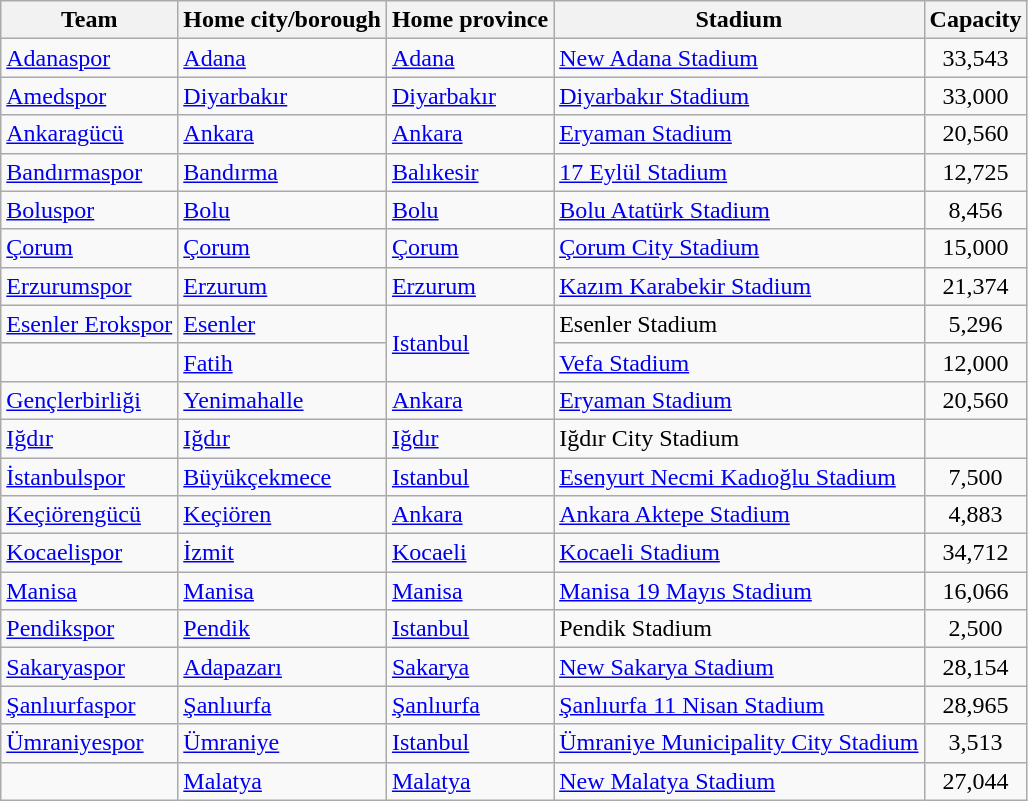<table class="wikitable sortable" style="text-align: left;">
<tr>
<th>Team</th>
<th>Home city/borough</th>
<th>Home province</th>
<th>Stadium</th>
<th>Capacity</th>
</tr>
<tr>
<td><a href='#'>Adanaspor</a></td>
<td><a href='#'>Adana</a></td>
<td><a href='#'>Adana</a></td>
<td><a href='#'>New Adana Stadium</a></td>
<td align=center>33,543</td>
</tr>
<tr>
<td><a href='#'>Amedspor</a></td>
<td><a href='#'>Diyarbakır</a></td>
<td><a href='#'>Diyarbakır</a></td>
<td><a href='#'>Diyarbakır Stadium</a></td>
<td align="center">33,000</td>
</tr>
<tr>
<td><a href='#'>Ankaragücü</a></td>
<td><a href='#'>Ankara</a></td>
<td><a href='#'>Ankara</a></td>
<td><a href='#'>Eryaman Stadium</a></td>
<td align="center">20,560</td>
</tr>
<tr>
<td><a href='#'>Bandırmaspor</a></td>
<td><a href='#'>Bandırma</a></td>
<td><a href='#'>Balıkesir</a></td>
<td><a href='#'>17 Eylül Stadium</a></td>
<td align="center">12,725</td>
</tr>
<tr>
<td><a href='#'>Boluspor</a></td>
<td><a href='#'>Bolu</a></td>
<td><a href='#'>Bolu</a></td>
<td><a href='#'>Bolu Atatürk Stadium</a></td>
<td align="center">8,456</td>
</tr>
<tr>
<td><a href='#'>Çorum</a></td>
<td><a href='#'>Çorum</a></td>
<td><a href='#'>Çorum</a></td>
<td><a href='#'>Çorum City Stadium</a></td>
<td align="center">15,000</td>
</tr>
<tr>
<td><a href='#'>Erzurumspor</a></td>
<td><a href='#'>Erzurum</a></td>
<td><a href='#'>Erzurum</a></td>
<td><a href='#'>Kazım Karabekir Stadium</a></td>
<td align="center">21,374</td>
</tr>
<tr>
<td><a href='#'>Esenler Erokspor</a></td>
<td><a href='#'>Esenler</a></td>
<td rowspan=2><a href='#'>Istanbul</a></td>
<td>Esenler Stadium</td>
<td align="center">5,296</td>
</tr>
<tr>
<td align=left><a href='#'></a></td>
<td><a href='#'>Fatih</a></td>
<td align=left><a href='#'>Vefa Stadium</a></td>
<td align="center">12,000</td>
</tr>
<tr>
<td><a href='#'>Gençlerbirliği</a></td>
<td><a href='#'>Yenimahalle</a></td>
<td><a href='#'>Ankara</a></td>
<td><a href='#'>Eryaman Stadium</a></td>
<td align="center">20,560</td>
</tr>
<tr>
<td><a href='#'>Iğdır</a></td>
<td><a href='#'>Iğdır</a></td>
<td><a href='#'>Iğdır</a></td>
<td>Iğdır City Stadium</td>
<td align=center></td>
</tr>
<tr>
<td align=left><a href='#'>İstanbulspor</a></td>
<td><a href='#'>Büyükçekmece</a></td>
<td><a href='#'>Istanbul</a></td>
<td><a href='#'>Esenyurt Necmi Kadıoğlu Stadium</a></td>
<td align="center">7,500</td>
</tr>
<tr>
<td><a href='#'>Keçiörengücü</a></td>
<td><a href='#'>Keçiören</a></td>
<td><a href='#'>Ankara</a></td>
<td><a href='#'>Ankara Aktepe Stadium</a></td>
<td align="center">4,883</td>
</tr>
<tr>
<td><a href='#'>Kocaelispor</a></td>
<td><a href='#'>İzmit</a></td>
<td><a href='#'>Kocaeli</a></td>
<td><a href='#'>Kocaeli Stadium</a></td>
<td align="center">34,712</td>
</tr>
<tr>
<td><a href='#'>Manisa</a></td>
<td><a href='#'>Manisa</a></td>
<td><a href='#'>Manisa</a></td>
<td><a href='#'>Manisa 19 Mayıs Stadium</a></td>
<td align="center">16,066</td>
</tr>
<tr>
<td align=left><a href='#'>Pendikspor</a></td>
<td><a href='#'>Pendik</a></td>
<td><a href='#'>Istanbul</a></td>
<td>Pendik Stadium</td>
<td align="center">2,500</td>
</tr>
<tr>
<td><a href='#'>Sakaryaspor</a></td>
<td><a href='#'>Adapazarı</a></td>
<td><a href='#'>Sakarya</a></td>
<td><a href='#'>New Sakarya Stadium</a></td>
<td align="center">28,154</td>
</tr>
<tr>
<td><a href='#'>Şanlıurfaspor</a></td>
<td><a href='#'>Şanlıurfa</a></td>
<td><a href='#'>Şanlıurfa</a></td>
<td><a href='#'>Şanlıurfa 11 Nisan Stadium</a></td>
<td align="center">28,965</td>
</tr>
<tr>
<td><a href='#'>Ümraniyespor</a></td>
<td><a href='#'>Ümraniye</a></td>
<td><a href='#'>Istanbul</a></td>
<td><a href='#'>Ümraniye Municipality City Stadium</a></td>
<td align=center>3,513</td>
</tr>
<tr>
<td><a href='#'></a></td>
<td><a href='#'>Malatya</a></td>
<td><a href='#'>Malatya</a></td>
<td><a href='#'>New Malatya Stadium</a></td>
<td align=center>27,044</td>
</tr>
</table>
